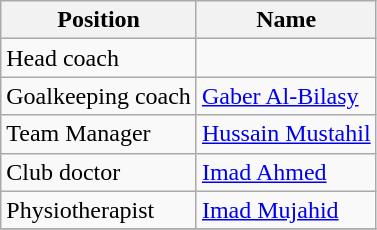<table class="wikitable">
<tr>
<th>Position</th>
<th>Name</th>
</tr>
<tr>
<td>Head coach</td>
</tr>
<tr>
<td>Goalkeeping coach</td>
<td> <a href='#'>Gaber Al-Bilasy</a></td>
</tr>
<tr>
<td>Team Manager</td>
<td> <a href='#'>Hussain Mustahil</a></td>
</tr>
<tr>
<td>Club doctor</td>
<td> <a href='#'>Imad Ahmed</a></td>
</tr>
<tr>
<td>Physiotherapist</td>
<td> <a href='#'>Imad Mujahid</a></td>
</tr>
<tr>
</tr>
</table>
